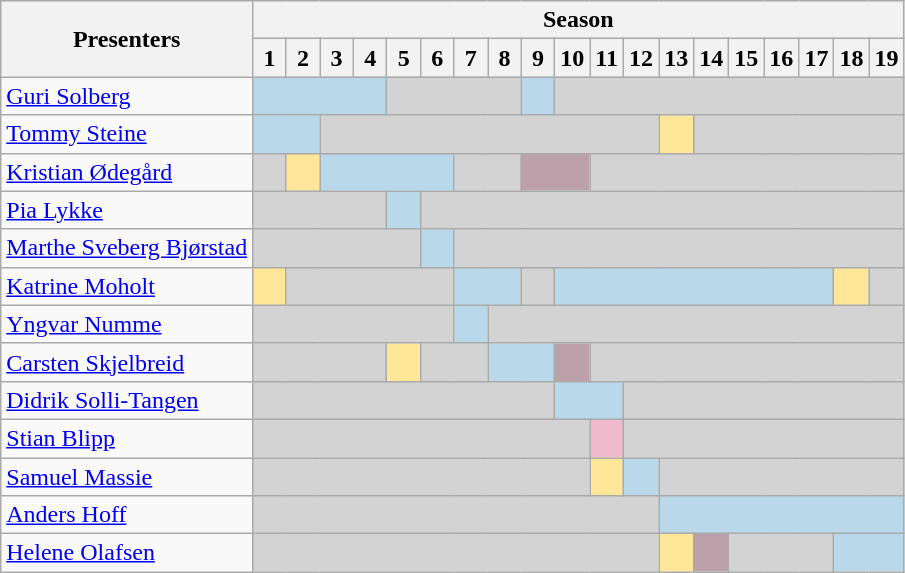<table class="wikitable">
<tr>
<th rowspan="2">Presenters</th>
<th colspan="19">Season</th>
</tr>
<tr>
<th width="15">1</th>
<th width="15">2</th>
<th width="15">3</th>
<th width="15">4</th>
<th width="15">5</th>
<th width="15">6</th>
<th width="15">7</th>
<th width="15">8</th>
<th width="15">9</th>
<th width="15">10</th>
<th width="15">11</th>
<th width="15">12</th>
<th width="15">13</th>
<th width="15">14</th>
<th width="15">15</th>
<th width="15">16</th>
<th width="15">17</th>
<th width="15">18</th>
<th width="15">19</th>
</tr>
<tr>
<td><a href='#'>Guri Solberg</a></td>
<td colspan="4" style="background:#B9D9EB"></td>
<td colspan="4" style="background:lightgrey"></td>
<td colspan="1" style="background:#B9D9EB"></td>
<td colspan="10" style="background:lightgrey"></td>
</tr>
<tr>
<td><a href='#'>Tommy Steine</a></td>
<td colspan="2" style="background:#B9D9EB"></td>
<td colspan="10" style="background:lightgrey"></td>
<td colspan="1" style="background:#FFE699"></td>
<td colspan="6" style="background:lightgrey"></td>
</tr>
<tr>
<td><a href='#'>Kristian Ødegård</a></td>
<td colspan="1" style="background:lightgrey"></td>
<td colspan="1" style="background:#FFE699"></td>
<td colspan="4" style="background:#B9D9EB"></td>
<td colspan="2" style="background:lightgrey"></td>
<td colspan="2" style="background:#BCA1AB"></td>
<td colspan="9" style="background:lightgrey"></td>
</tr>
<tr>
<td><a href='#'>Pia Lykke</a></td>
<td colspan="4" style="background:lightgrey"></td>
<td colspan="1" style="background:#B9D9EB"></td>
<td colspan="14" style="background:lightgrey"></td>
</tr>
<tr>
<td><a href='#'>Marthe Sveberg Bjørstad</a></td>
<td colspan="5" style="background:lightgrey"></td>
<td colspan="1" style="background:#B9D9EB"></td>
<td colspan="13" style="background:lightgrey"></td>
</tr>
<tr>
<td><a href='#'>Katrine Moholt</a></td>
<td colspan="1" style="background:#FFE699"></td>
<td colspan="5" style="background:lightgrey"></td>
<td colspan="2" style="background:#B9D9EB"></td>
<td colspan="1" style="background:lightgrey"></td>
<td colspan="8" style="background:#B9D9EB"></td>
<td colspan="1" style="background:#FFE699"></td>
<td colspan="1" style="background:lightgrey"></td>
</tr>
<tr>
<td><a href='#'>Yngvar Numme</a></td>
<td colspan="6" style="background:lightgrey"></td>
<td colspan="1" style="background:#B9D9EB"></td>
<td colspan="12" style="background:lightgrey"></td>
</tr>
<tr>
<td><a href='#'>Carsten Skjelbreid</a></td>
<td colspan="4" style="background:lightgrey"></td>
<td colspan="1" style="background:#FFE699"></td>
<td colspan="2" style="background:lightgrey"></td>
<td colspan="2" style="background:#B9D9EB"></td>
<td colspan="1" style="background:#BCA1AB"></td>
<td colspan="9" style="background:lightgrey"></td>
</tr>
<tr>
<td><a href='#'>Didrik Solli-Tangen</a></td>
<td colspan="9" style="background:lightgrey"></td>
<td colspan="2" style="background:#B9D9EB"></td>
<td colspan="8" style="background:lightgrey"></td>
</tr>
<tr>
<td><a href='#'>Stian Blipp</a></td>
<td colspan="10" style="background:lightgrey"></td>
<td colspan="1" style="background:#EFBBCC"></td>
<td colspan="8" style="background:lightgrey"></td>
</tr>
<tr>
<td><a href='#'>Samuel Massie</a></td>
<td colspan="10" style="background:lightgrey"></td>
<td colspan="1" style="background:#FFE699"></td>
<td colspan="1" style="background:#B9D9EB"></td>
<td colspan="7" style="background:lightgrey"></td>
</tr>
<tr>
<td><a href='#'>Anders Hoff</a></td>
<td colspan="12" style="background:lightgrey"></td>
<td colspan="7" style="background:#B9D9EB"></td>
</tr>
<tr>
<td><a href='#'>Helene Olafsen</a></td>
<td colspan="12" style="background:lightgrey"></td>
<td colspan="1" style="background:#FFE699"></td>
<td colspan="1" style="background:#BCA1AB"></td>
<td colspan="3" style="background:lightgrey"></td>
<td colspan="2" style="background:#B9D9EB"></td>
</tr>
</table>
